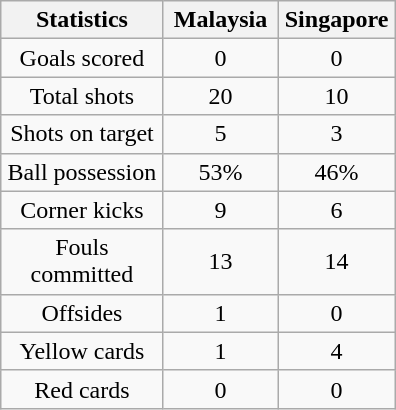<table class="wikitable" style="text-align:center; margin:auto;">
<tr>
<th scope=col width=100>Statistics</th>
<th scope=col width=70>Malaysia</th>
<th scope=col width=70>Singapore</th>
</tr>
<tr>
<td>Goals scored</td>
<td>0</td>
<td>0</td>
</tr>
<tr>
<td>Total shots</td>
<td>20</td>
<td>10</td>
</tr>
<tr>
<td>Shots on target</td>
<td>5</td>
<td>3</td>
</tr>
<tr>
<td>Ball possession</td>
<td>53%</td>
<td>46%</td>
</tr>
<tr>
<td>Corner kicks</td>
<td>9</td>
<td>6</td>
</tr>
<tr>
<td>Fouls committed</td>
<td>13</td>
<td>14</td>
</tr>
<tr>
<td>Offsides</td>
<td>1</td>
<td>0</td>
</tr>
<tr>
<td>Yellow cards</td>
<td>1</td>
<td>4</td>
</tr>
<tr>
<td>Red cards</td>
<td>0</td>
<td>0</td>
</tr>
</table>
